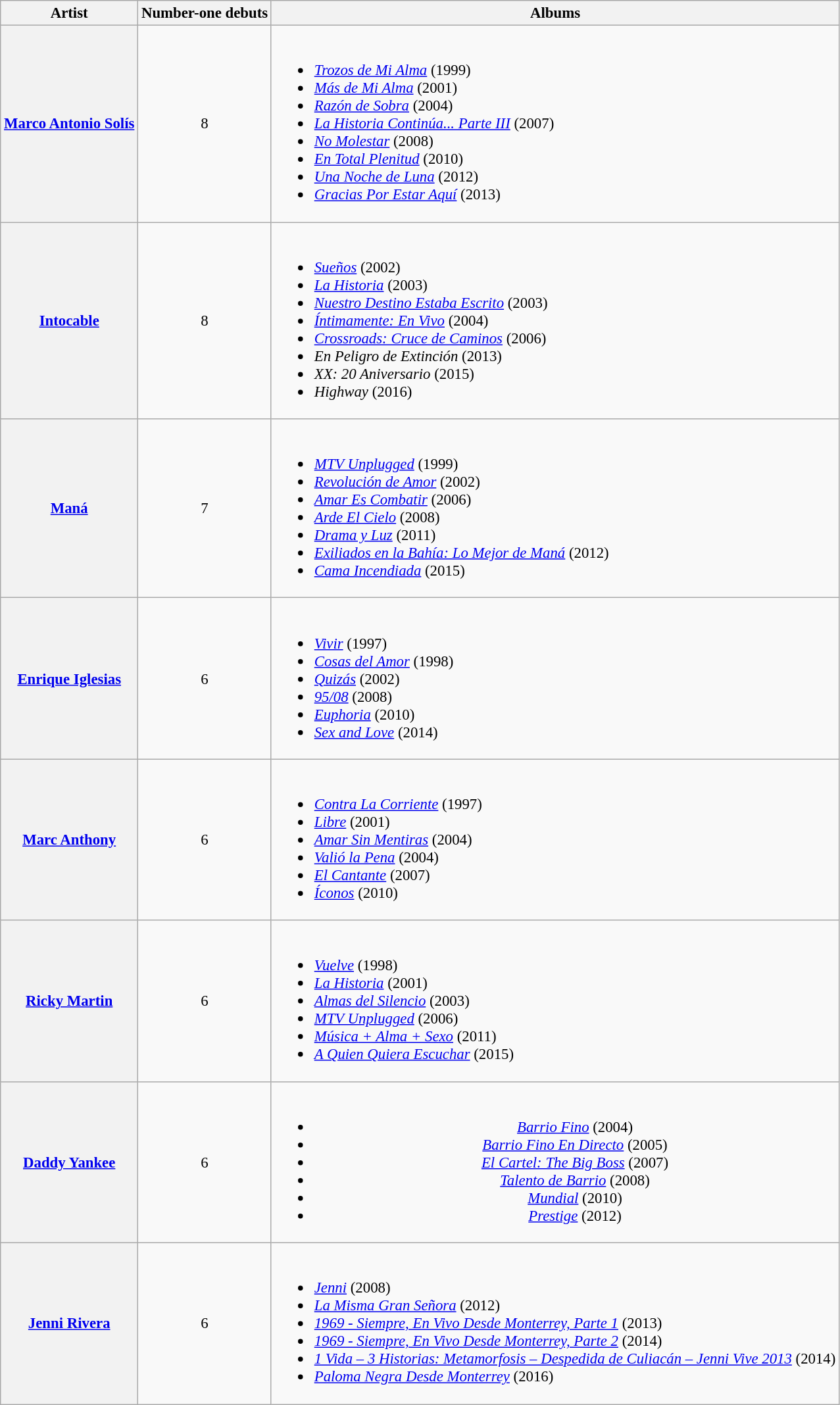<table class="wikitable plainrowheaders" style="font-size: 0.95em">
<tr>
<th>Artist</th>
<th>Number-one debuts</th>
<th>Albums</th>
</tr>
<tr>
<th scope="row"><a href='#'>Marco Antonio Solís</a></th>
<td align="center">8</td>
<td><br><ul><li><em><a href='#'>Trozos de Mi Alma</a></em> (1999)</li><li><em><a href='#'>Más de Mi Alma</a></em> (2001)</li><li><em><a href='#'>Razón de Sobra</a></em> (2004)</li><li><em><a href='#'>La Historia Continúa... Parte III</a></em> (2007)</li><li><em><a href='#'>No Molestar</a></em> (2008)</li><li><em><a href='#'>En Total Plenitud</a></em> (2010)</li><li><em><a href='#'>Una Noche de Luna</a></em> (2012)</li><li><em><a href='#'>Gracias Por Estar Aquí</a></em> (2013)</li></ul></td>
</tr>
<tr>
<th scope="row"><a href='#'>Intocable</a></th>
<td align="center">8</td>
<td><br><ul><li><em><a href='#'>Sueños</a></em> (2002)</li><li><em><a href='#'>La Historia</a></em> (2003)</li><li><em><a href='#'>Nuestro Destino Estaba Escrito</a></em> (2003)</li><li><em><a href='#'>Íntimamente: En Vivo</a></em> (2004)</li><li><em><a href='#'>Crossroads: Cruce de Caminos</a></em> (2006)</li><li><em>En Peligro de Extinción</em> (2013)</li><li><em>XX: 20 Aniversario</em> (2015)</li><li><em>Highway</em> (2016)</li></ul></td>
</tr>
<tr>
<th scope="row"><a href='#'>Maná</a></th>
<td align="center">7</td>
<td><br><ul><li><em><a href='#'>MTV Unplugged</a></em> (1999)</li><li><em><a href='#'>Revolución de Amor</a></em> (2002)</li><li><em><a href='#'>Amar Es Combatir</a></em> (2006)</li><li><em><a href='#'>Arde El Cielo</a></em> (2008)</li><li><em><a href='#'>Drama y Luz</a></em> (2011)</li><li><em><a href='#'>Exiliados en la Bahía: Lo Mejor de Maná</a></em> (2012)</li><li><em><a href='#'>Cama Incendiada</a></em> (2015)</li></ul></td>
</tr>
<tr>
<th scope="row"><a href='#'>Enrique Iglesias</a></th>
<td align="center">6</td>
<td><br><ul><li><em><a href='#'>Vivir</a></em> (1997)</li><li><em><a href='#'>Cosas del Amor</a></em> (1998)</li><li><em><a href='#'>Quizás</a></em> (2002)</li><li><em><a href='#'>95/08</a></em> (2008)</li><li><em><a href='#'>Euphoria</a></em> (2010)</li><li><em><a href='#'>Sex and Love</a></em> (2014)</li></ul></td>
</tr>
<tr>
<th scope="row"><a href='#'>Marc Anthony</a></th>
<td align="center">6</td>
<td><br><ul><li><em><a href='#'>Contra La Corriente</a></em> (1997)</li><li><em><a href='#'>Libre</a></em> (2001)</li><li><em><a href='#'>Amar Sin Mentiras</a></em> (2004)</li><li><em><a href='#'>Valió la Pena</a></em> (2004)</li><li><em><a href='#'>El Cantante</a></em> (2007)</li><li><em><a href='#'>Íconos</a></em> (2010)</li></ul></td>
</tr>
<tr>
<th scope="row"><a href='#'>Ricky Martin</a></th>
<td align="center">6</td>
<td><br><ul><li><em><a href='#'>Vuelve</a></em> (1998)</li><li><em><a href='#'>La Historia</a></em> (2001)</li><li><em><a href='#'>Almas del Silencio</a></em> (2003)</li><li><em><a href='#'>MTV Unplugged</a></em> (2006)</li><li><em><a href='#'>Música + Alma + Sexo</a></em> (2011)</li><li><em><a href='#'>A Quien Quiera Escuchar</a></em> (2015)</li></ul></td>
</tr>
<tr>
<th scope="row"><a href='#'>Daddy Yankee</a></th>
<td align="center">6</td>
<td align="center"><br><ul><li><em><a href='#'>Barrio Fino</a></em> (2004)</li><li><em><a href='#'>Barrio Fino En Directo</a></em> (2005)</li><li><em><a href='#'>El Cartel: The Big Boss</a></em> (2007)</li><li><em><a href='#'>Talento de Barrio</a></em> (2008)</li><li><em><a href='#'>Mundial</a></em> (2010)</li><li><em><a href='#'>Prestige</a></em> (2012)</li></ul></td>
</tr>
<tr>
<th scope="row"><a href='#'>Jenni Rivera</a></th>
<td align="center">6</td>
<td><br><ul><li><em><a href='#'>Jenni</a></em> (2008)</li><li><em><a href='#'>La Misma Gran Señora</a></em> (2012)</li><li><em><a href='#'>1969 - Siempre, En Vivo Desde Monterrey, Parte 1</a></em> (2013)</li><li><em><a href='#'>1969 - Siempre, En Vivo Desde Monterrey, Parte 2</a></em> (2014)</li><li><em><a href='#'>1 Vida – 3 Historias: Metamorfosis – Despedida de Culiacán – Jenni Vive 2013</a></em> (2014)</li><li><em><a href='#'>Paloma Negra Desde Monterrey</a></em> (2016)</li></ul></td>
</tr>
</table>
